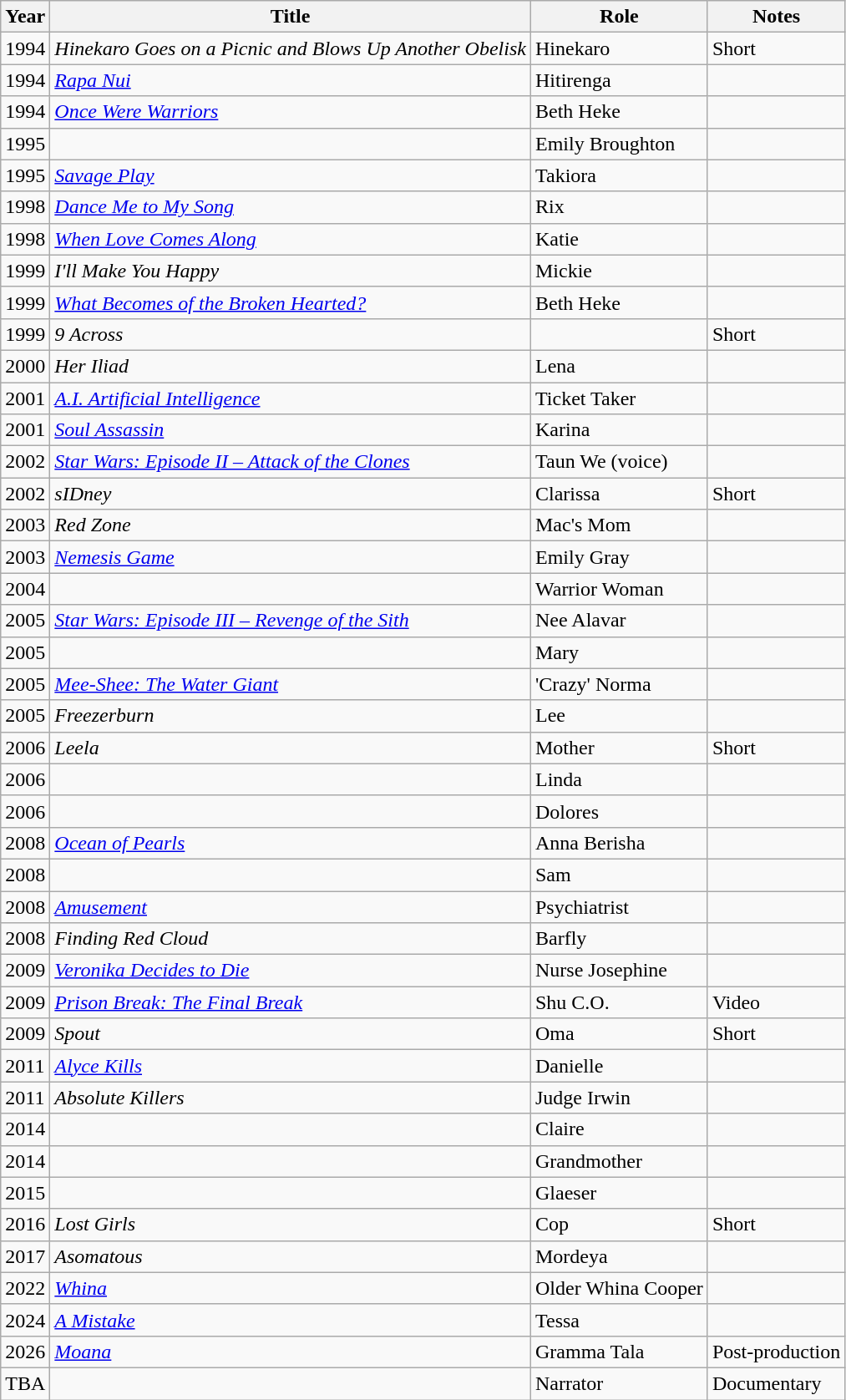<table class="wikitable sortable">
<tr>
<th>Year</th>
<th>Title</th>
<th>Role</th>
<th class="unsortable">Notes</th>
</tr>
<tr>
<td>1994</td>
<td><em>Hinekaro Goes on a Picnic and Blows Up Another Obelisk</em></td>
<td>Hinekaro</td>
<td>Short</td>
</tr>
<tr>
<td>1994</td>
<td><em><a href='#'>Rapa Nui</a></em></td>
<td>Hitirenga</td>
<td></td>
</tr>
<tr>
<td>1994</td>
<td><em><a href='#'>Once Were Warriors</a></em></td>
<td>Beth Heke</td>
<td></td>
</tr>
<tr>
<td>1995</td>
<td><em></em></td>
<td>Emily Broughton</td>
<td></td>
</tr>
<tr>
<td>1995</td>
<td><em><a href='#'>Savage Play</a></em></td>
<td>Takiora</td>
<td></td>
</tr>
<tr>
<td>1998</td>
<td><em><a href='#'>Dance Me to My Song</a></em></td>
<td>Rix</td>
<td></td>
</tr>
<tr>
<td>1998</td>
<td><em><a href='#'>When Love Comes Along</a></em></td>
<td>Katie</td>
<td></td>
</tr>
<tr>
<td>1999</td>
<td><em>I'll Make You Happy</em></td>
<td>Mickie</td>
<td></td>
</tr>
<tr>
<td>1999</td>
<td><em><a href='#'>What Becomes of the Broken Hearted?</a></em></td>
<td>Beth Heke</td>
<td></td>
</tr>
<tr>
<td>1999</td>
<td><em>9 Across</em></td>
<td></td>
<td>Short</td>
</tr>
<tr>
<td>2000</td>
<td><em>Her Iliad</em></td>
<td>Lena</td>
<td></td>
</tr>
<tr>
<td>2001</td>
<td><em><a href='#'>A.I. Artificial Intelligence</a></em></td>
<td>Ticket Taker</td>
<td></td>
</tr>
<tr>
<td>2001</td>
<td><em><a href='#'>Soul Assassin</a></em></td>
<td>Karina</td>
<td></td>
</tr>
<tr>
<td>2002</td>
<td><em><a href='#'>Star Wars: Episode II – Attack of the Clones</a></em></td>
<td>Taun We (voice)</td>
<td></td>
</tr>
<tr>
<td>2002</td>
<td><em>sIDney</em></td>
<td>Clarissa</td>
<td>Short</td>
</tr>
<tr>
<td>2003</td>
<td><em>Red Zone</em></td>
<td>Mac's Mom</td>
<td></td>
</tr>
<tr>
<td>2003</td>
<td><em><a href='#'>Nemesis Game</a></em></td>
<td>Emily Gray</td>
<td></td>
</tr>
<tr>
<td>2004</td>
<td><em></em></td>
<td>Warrior Woman</td>
<td></td>
</tr>
<tr>
<td>2005</td>
<td><em><a href='#'>Star Wars: Episode III – Revenge of the Sith</a></em></td>
<td>Nee Alavar</td>
<td></td>
</tr>
<tr>
<td>2005</td>
<td><em></em></td>
<td>Mary</td>
<td></td>
</tr>
<tr>
<td>2005</td>
<td><em><a href='#'>Mee-Shee: The Water Giant</a></em></td>
<td>'Crazy' Norma</td>
<td></td>
</tr>
<tr>
<td>2005</td>
<td><em>Freezerburn</em></td>
<td>Lee</td>
<td></td>
</tr>
<tr>
<td>2006</td>
<td><em>Leela</em></td>
<td>Mother</td>
<td>Short</td>
</tr>
<tr>
<td>2006</td>
<td><em></em></td>
<td>Linda</td>
<td></td>
</tr>
<tr>
<td>2006</td>
<td><em></em></td>
<td>Dolores</td>
<td></td>
</tr>
<tr>
<td>2008</td>
<td><em><a href='#'>Ocean of Pearls</a></em></td>
<td>Anna Berisha</td>
<td></td>
</tr>
<tr>
<td>2008</td>
<td><em></em></td>
<td>Sam</td>
<td></td>
</tr>
<tr>
<td>2008</td>
<td><em><a href='#'>Amusement</a></em></td>
<td>Psychiatrist</td>
<td></td>
</tr>
<tr>
<td>2008</td>
<td><em>Finding Red Cloud</em></td>
<td>Barfly</td>
<td></td>
</tr>
<tr>
<td>2009</td>
<td><em><a href='#'>Veronika Decides to Die</a></em></td>
<td>Nurse Josephine</td>
<td></td>
</tr>
<tr>
<td>2009</td>
<td><em><a href='#'>Prison Break: The Final Break</a></em></td>
<td>Shu C.O.</td>
<td>Video</td>
</tr>
<tr>
<td>2009</td>
<td><em>Spout</em></td>
<td>Oma</td>
<td>Short</td>
</tr>
<tr>
<td>2011</td>
<td><em><a href='#'>Alyce Kills</a></em></td>
<td>Danielle</td>
<td></td>
</tr>
<tr>
<td>2011</td>
<td><em>Absolute Killers</em></td>
<td>Judge Irwin</td>
<td></td>
</tr>
<tr>
<td>2014</td>
<td><em></em></td>
<td>Claire</td>
<td></td>
</tr>
<tr>
<td>2014</td>
<td><em></em></td>
<td>Grandmother</td>
<td></td>
</tr>
<tr>
<td>2015</td>
<td><em></em></td>
<td>Glaeser</td>
<td></td>
</tr>
<tr>
<td>2016</td>
<td><em>Lost Girls</em></td>
<td>Cop</td>
<td>Short</td>
</tr>
<tr>
<td>2017</td>
<td><em>Asomatous</em></td>
<td>Mordeya</td>
<td></td>
</tr>
<tr>
<td>2022</td>
<td><em><a href='#'>Whina</a></em></td>
<td>Older Whina Cooper</td>
<td></td>
</tr>
<tr>
<td>2024</td>
<td><em><a href='#'>A Mistake</a></em></td>
<td>Tessa</td>
<td></td>
</tr>
<tr>
<td>2026</td>
<td><em><a href='#'>Moana</a></em></td>
<td>Gramma Tala</td>
<td>Post-production</td>
</tr>
<tr>
<td>TBA</td>
<td><em></em></td>
<td>Narrator</td>
<td>Documentary</td>
</tr>
</table>
